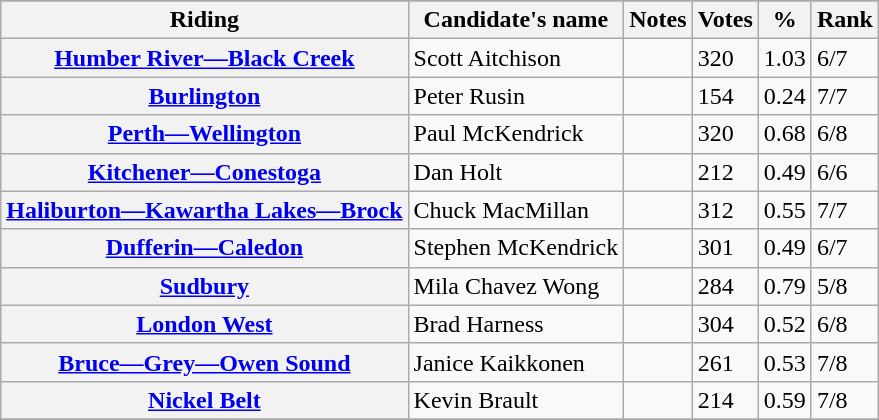<table class="wikitable sortable plainrowheaders">
<tr>
</tr>
<tr>
<th scope="col">Riding</th>
<th scope="col">Candidate's name</th>
<th scope="col">Notes</th>
<th scope="col">Votes</th>
<th scope="col">%</th>
<th scope="col">Rank</th>
</tr>
<tr>
<th scope="row"><a href='#'>Humber River—Black Creek</a></th>
<td>Scott Aitchison</td>
<td></td>
<td>320</td>
<td>1.03</td>
<td>6/7</td>
</tr>
<tr>
<th scope="row"><a href='#'>Burlington</a></th>
<td>Peter Rusin</td>
<td></td>
<td>154</td>
<td>0.24</td>
<td>7/7</td>
</tr>
<tr>
<th scope="row"><a href='#'>Perth—Wellington</a></th>
<td>Paul McKendrick</td>
<td></td>
<td>320</td>
<td>0.68</td>
<td>6/8</td>
</tr>
<tr>
<th scope="row"><a href='#'>Kitchener—Conestoga</a></th>
<td>Dan Holt</td>
<td></td>
<td>212</td>
<td>0.49</td>
<td>6/6</td>
</tr>
<tr>
<th scope="row"><a href='#'>Haliburton—Kawartha Lakes—Brock</a></th>
<td>Chuck MacMillan</td>
<td></td>
<td>312</td>
<td>0.55</td>
<td>7/7</td>
</tr>
<tr>
<th scope="row"><a href='#'>Dufferin—Caledon</a></th>
<td>Stephen McKendrick</td>
<td></td>
<td>301</td>
<td>0.49</td>
<td>6/7</td>
</tr>
<tr>
<th scope="row"><a href='#'>Sudbury</a></th>
<td>Mila Chavez Wong</td>
<td></td>
<td>284</td>
<td>0.79</td>
<td>5/8</td>
</tr>
<tr>
<th scope="row"><a href='#'>London West</a></th>
<td>Brad Harness</td>
<td></td>
<td>304</td>
<td>0.52</td>
<td>6/8</td>
</tr>
<tr>
<th scope="row"><a href='#'>Bruce—Grey—Owen Sound</a></th>
<td>Janice Kaikkonen</td>
<td></td>
<td>261</td>
<td>0.53</td>
<td>7/8</td>
</tr>
<tr>
<th scope="row"><a href='#'>Nickel Belt</a></th>
<td>Kevin Brault</td>
<td></td>
<td>214</td>
<td>0.59</td>
<td>7/8</td>
</tr>
<tr>
</tr>
</table>
